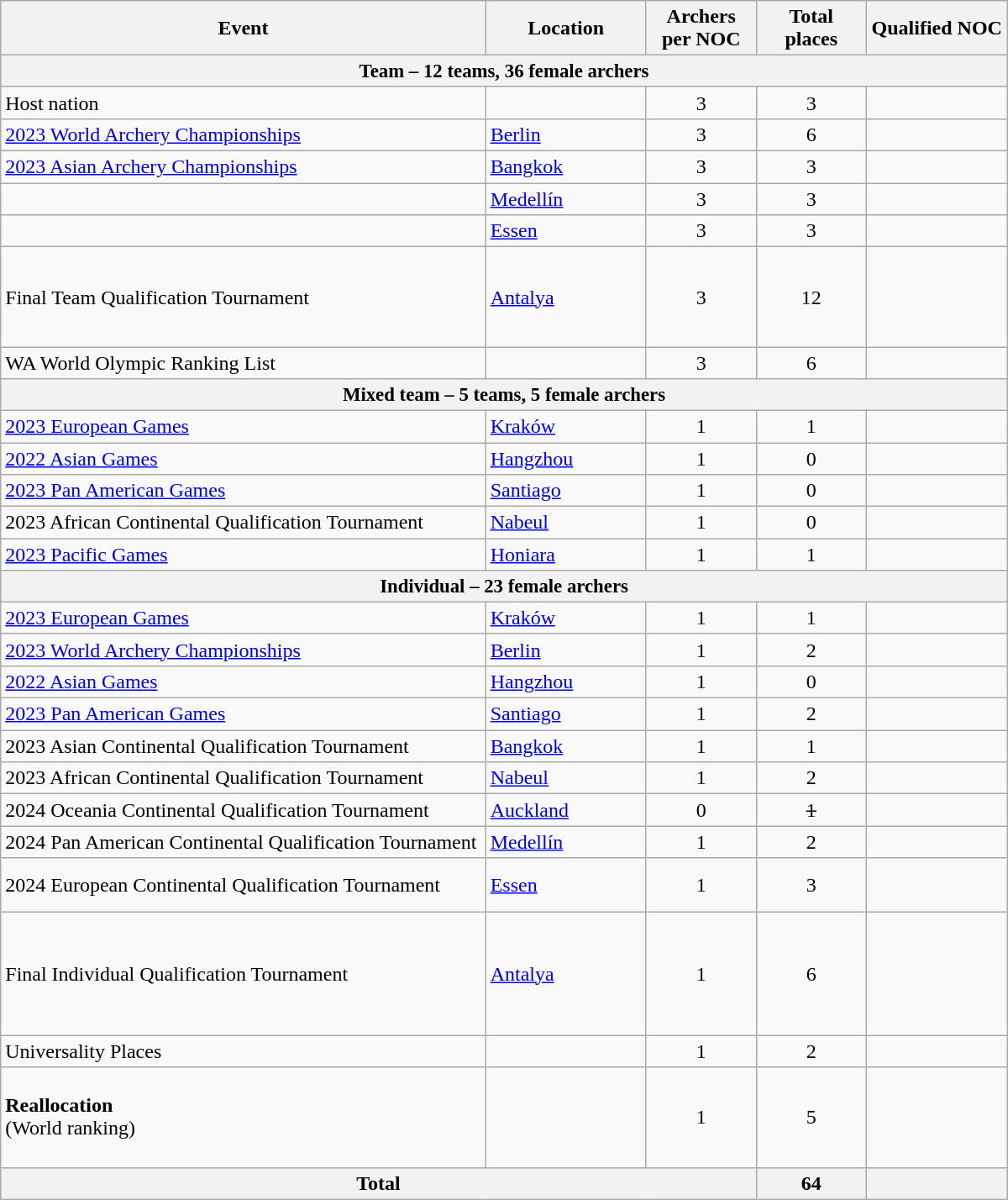<table class="wikitable" width=800>
<tr>
<th>Event</th>
<th width=120>Location</th>
<th width=80>Archers per NOC</th>
<th width=80>Total places</th>
<th>Qualified NOC</th>
</tr>
<tr style="font-size:95%;">
<th colspan=5>Team – 12 teams, 36 female archers</th>
</tr>
<tr>
<td>Host nation</td>
<td></td>
<td align="center">3</td>
<td align="center">3</td>
<td></td>
</tr>
<tr>
<td><a href='#'>2023 World Archery Championships</a></td>
<td> <a href='#'>Berlin</a></td>
<td align="center">3</td>
<td align="center">6</td>
<td><br></td>
</tr>
<tr>
<td><a href='#'>2023 Asian Archery Championships</a></td>
<td> <a href='#'>Bangkok</a></td>
<td align="center">3</td>
<td align="center">3</td>
<td></td>
</tr>
<tr>
<td></td>
<td> <a href='#'>Medellín</a></td>
<td align="center">3</td>
<td align="center">3</td>
<td></td>
</tr>
<tr>
<td></td>
<td> <a href='#'>Essen</a></td>
<td align="center">3</td>
<td align="center">3</td>
<td></td>
</tr>
<tr>
<td>Final Team Qualification Tournament</td>
<td> <a href='#'>Antalya</a></td>
<td align="center">3</td>
<td align="center">12</td>
<td><br><br><br> </td>
</tr>
<tr>
<td>WA World Olympic Ranking List</td>
<td></td>
<td align="center">3</td>
<td align="center">6</td>
<td><br></td>
</tr>
<tr style="font-size:95%;">
<th colspan=5>Mixed team – 5 teams, 5 female archers</th>
</tr>
<tr>
<td><a href='#'>2023 European Games</a></td>
<td> <a href='#'>Kraków</a></td>
<td align="center">1</td>
<td align="center">1</td>
<td></td>
</tr>
<tr>
<td><a href='#'>2022 Asian Games</a></td>
<td> <a href='#'>Hangzhou</a></td>
<td align="center">1</td>
<td align="center">0</td>
<td></td>
</tr>
<tr>
<td><a href='#'>2023 Pan American Games</a></td>
<td> <a href='#'>Santiago</a></td>
<td align="center">1</td>
<td align="center">0</td>
<td></td>
</tr>
<tr>
<td>2023 African Continental Qualification Tournament</td>
<td> <a href='#'>Nabeul</a></td>
<td align="center">1</td>
<td align="center">0</td>
<td><s></s></td>
</tr>
<tr>
<td><a href='#'>2023 Pacific Games</a></td>
<td> <a href='#'>Honiara</a></td>
<td align="center">1</td>
<td align="center">1</td>
<td></td>
</tr>
<tr style="font-size:95%;">
<th colspan=5>Individual – 23 female archers</th>
</tr>
<tr>
<td><a href='#'>2023 European Games</a></td>
<td> <a href='#'>Kraków</a></td>
<td align="center">1</td>
<td align="center">1</td>
<td></td>
</tr>
<tr>
<td><a href='#'>2023 World Archery Championships</a></td>
<td> <a href='#'>Berlin</a></td>
<td align="center">1</td>
<td align="center">2</td>
<td><br></td>
</tr>
<tr>
<td><a href='#'>2022 Asian Games</a></td>
<td> <a href='#'>Hangzhou</a></td>
<td align="center">1</td>
<td align="center">0</td>
<td></td>
</tr>
<tr>
<td><a href='#'>2023 Pan American Games</a></td>
<td> <a href='#'>Santiago</a></td>
<td align="center">1</td>
<td align="center">2</td>
<td><br></td>
</tr>
<tr>
<td>2023 Asian Continental Qualification Tournament</td>
<td> <a href='#'>Bangkok</a></td>
<td align="center">1</td>
<td align="center">1</td>
<td></td>
</tr>
<tr>
<td>2023 African Continental Qualification Tournament</td>
<td> <a href='#'>Nabeul</a></td>
<td align="center">1</td>
<td align="center">2</td>
<td><br> </td>
</tr>
<tr>
<td>2024 Oceania Continental Qualification Tournament</td>
<td> <a href='#'>Auckland</a></td>
<td align="center">0</td>
<td align="center"><s>1</s></td>
<td></td>
</tr>
<tr>
<td>2024 Pan American Continental Qualification Tournament</td>
<td> <a href='#'>Medellín</a></td>
<td align="center">1</td>
<td align="center">2</td>
<td><br> </td>
</tr>
<tr>
<td>2024 European Continental Qualification Tournament</td>
<td> <a href='#'>Essen</a></td>
<td align="center">1</td>
<td align="center">3</td>
<td><br><br></td>
</tr>
<tr>
<td>Final Individual Qualification Tournament</td>
<td> <a href='#'>Antalya</a></td>
<td align="center">1</td>
<td align="center">6</td>
<td><br><br><br><br><br></td>
</tr>
<tr>
<td>Universality Places</td>
<td></td>
<td align="center">1</td>
<td align="center">2</td>
<td><br></td>
</tr>
<tr>
<td><strong>Reallocation</strong><br>(World ranking)</td>
<td></td>
<td align="center">1</td>
<td align="center">5</td>
<td><br><br><br><br></td>
</tr>
<tr>
<th colspan=3>Total</th>
<th>64</th>
<th></th>
</tr>
</table>
